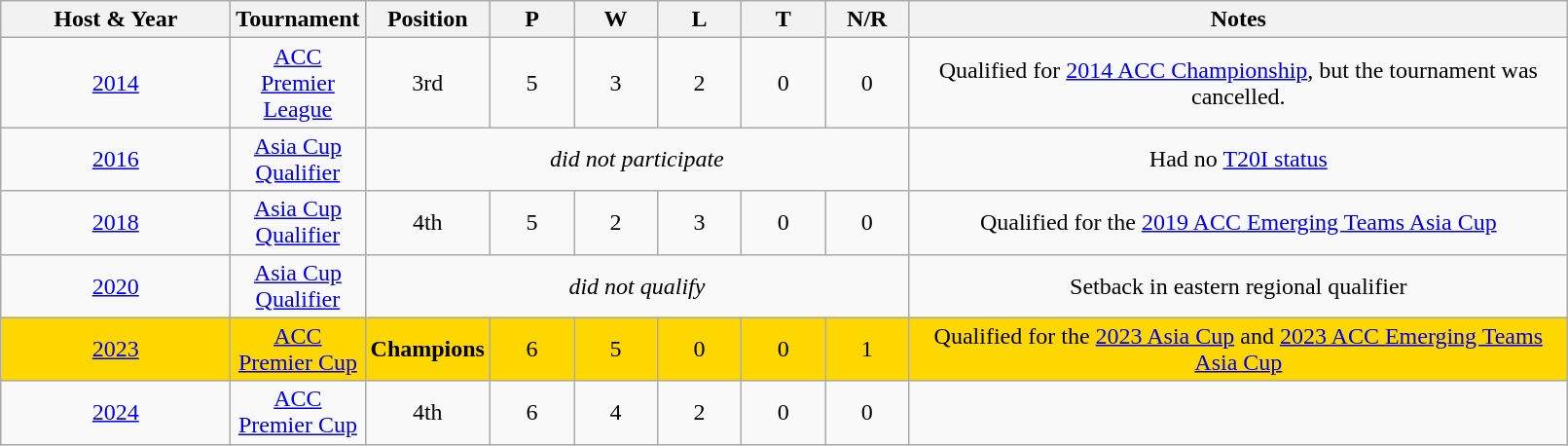<table class="wikitable" style="text-align: center; width:85%">
<tr>
<th width=150>Host & Year</th>
<th width=50>Tournament</th>
<th width=50>Position</th>
<th width=50>P</th>
<th width=50>W</th>
<th width=50>L</th>
<th width=50>T</th>
<th width=50>N/R</th>
<th><strong>Notes</strong></th>
</tr>
<tr>
<td><a href='#'>2014</a></td>
<td><a href='#'>ACC Premier League</a></td>
<td>3rd</td>
<td>5</td>
<td>3</td>
<td>2</td>
<td>0</td>
<td>0</td>
<td>Qualified for <a href='#'>2014 ACC Championship</a>, but the tournament was cancelled.</td>
</tr>
<tr>
<td><a href='#'>2016</a></td>
<td><a href='#'>Asia Cup Qualifier</a></td>
<td colspan="6" rowspan="1"><em>did not participate</em></td>
<td>Had no <a href='#'>T20I status</a></td>
</tr>
<tr>
<td><a href='#'>2018</a></td>
<td><a href='#'>Asia Cup Qualifier</a></td>
<td>4th</td>
<td>5</td>
<td>2</td>
<td>3</td>
<td>0</td>
<td>0</td>
<td>Qualified for the <a href='#'>2019 ACC Emerging Teams Asia Cup</a></td>
</tr>
<tr>
<td><a href='#'>2020</a></td>
<td><a href='#'>Asia Cup Qualifier</a></td>
<td colspan="6" rowspan="1"><em>did not qualify</em></td>
<td>Setback in eastern regional qualifier</td>
</tr>
<tr style="background:gold;">
<td><a href='#'>2023</a></td>
<td><a href='#'>ACC Premier Cup</a></td>
<td><strong>Champions</strong></td>
<td>6</td>
<td>5</td>
<td>0</td>
<td>0</td>
<td>1</td>
<td>Qualified for the <a href='#'>2023 Asia Cup</a> and <a href='#'>2023 ACC Emerging Teams Asia Cup</a></td>
</tr>
<tr>
<td><a href='#'>2024</a></td>
<td><a href='#'>ACC Premier Cup</a></td>
<td>4th</td>
<td>6</td>
<td>4</td>
<td>2</td>
<td>0</td>
<td>0</td>
<td></td>
</tr>
</table>
